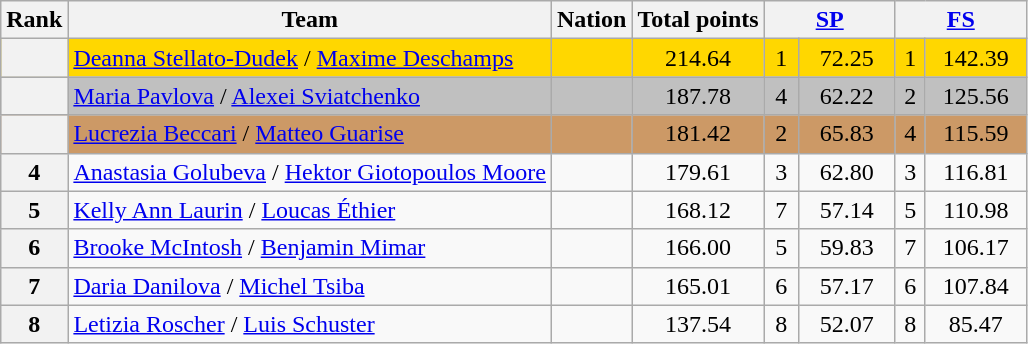<table class="wikitable sortable" style="text-align:left">
<tr>
<th scope="col">Rank</th>
<th scope="col">Team</th>
<th scope="col">Nation</th>
<th scope="col">Total points</th>
<th scope="col" colspan="2" width="80px"><a href='#'>SP</a></th>
<th scope="col" colspan="2" width="80px"><a href='#'>FS</a></th>
</tr>
<tr bgcolor="gold">
<th scope="row"></th>
<td><a href='#'>Deanna Stellato-Dudek</a> / <a href='#'>Maxime Deschamps</a></td>
<td></td>
<td align="center">214.64</td>
<td align="center">1</td>
<td align="center">72.25</td>
<td align="center">1</td>
<td align="center">142.39</td>
</tr>
<tr bgcolor="silver">
<th scope="row"></th>
<td><a href='#'>Maria Pavlova</a> / <a href='#'>Alexei Sviatchenko</a></td>
<td></td>
<td align="center">187.78</td>
<td align="center">4</td>
<td align="center">62.22</td>
<td align="center">2</td>
<td align="center">125.56</td>
</tr>
<tr bgcolor="cc9966">
<th scope="row"></th>
<td><a href='#'>Lucrezia Beccari</a> / <a href='#'>Matteo Guarise</a></td>
<td></td>
<td align="center">181.42</td>
<td align="center">2</td>
<td align="center">65.83</td>
<td align="center">4</td>
<td align="center">115.59</td>
</tr>
<tr>
<th scope="row">4</th>
<td><a href='#'>Anastasia Golubeva</a> / <a href='#'>Hektor Giotopoulos Moore</a></td>
<td></td>
<td align="center">179.61</td>
<td align="center">3</td>
<td align="center">62.80</td>
<td align="center">3</td>
<td align="center">116.81</td>
</tr>
<tr>
<th scope="row">5</th>
<td><a href='#'>Kelly Ann Laurin</a> / <a href='#'>Loucas Éthier</a></td>
<td></td>
<td align="center">168.12</td>
<td align="center">7</td>
<td align="center">57.14</td>
<td align="center">5</td>
<td align="center">110.98</td>
</tr>
<tr>
<th scope="row">6</th>
<td><a href='#'>Brooke McIntosh</a> / <a href='#'>Benjamin Mimar</a></td>
<td></td>
<td align="center">166.00</td>
<td align="center">5</td>
<td align="center">59.83</td>
<td align="center">7</td>
<td align="center">106.17</td>
</tr>
<tr>
<th scope="row">7</th>
<td><a href='#'>Daria Danilova</a> / <a href='#'>Michel Tsiba</a></td>
<td></td>
<td align="center">165.01</td>
<td align="center">6</td>
<td align="center">57.17</td>
<td align="center">6</td>
<td align="center">107.84</td>
</tr>
<tr>
<th scope="row">8</th>
<td><a href='#'>Letizia Roscher</a> / <a href='#'>Luis Schuster</a></td>
<td></td>
<td align="center">137.54</td>
<td align="center">8</td>
<td align="center">52.07</td>
<td align="center">8</td>
<td align="center">85.47</td>
</tr>
</table>
